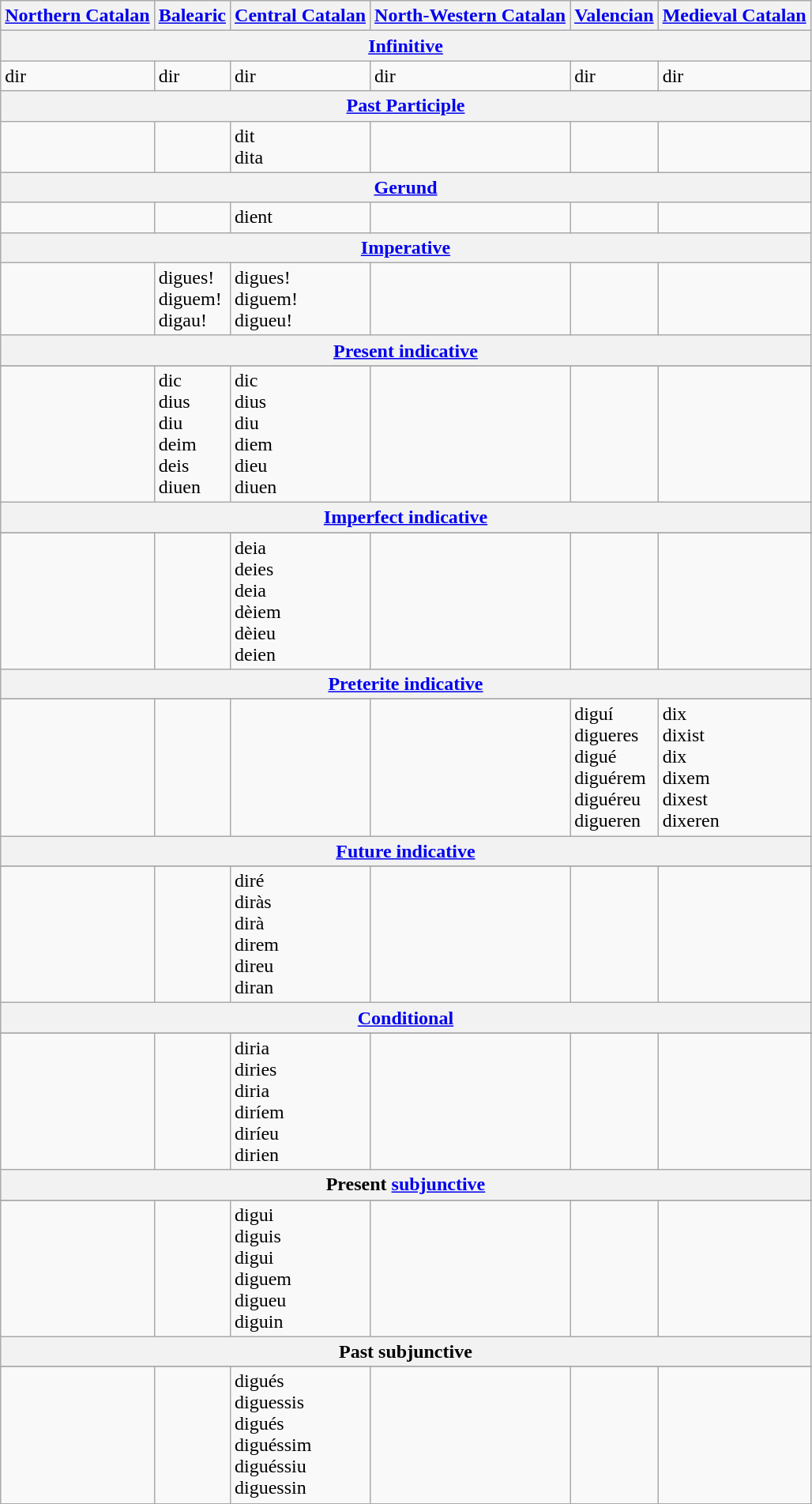<table class="wikitable">
<tr>
<th style="text-align: center;"><a href='#'>Northern Catalan</a></th>
<th><a href='#'>Balearic</a></th>
<th><a href='#'>Central Catalan</a></th>
<th><a href='#'>North-Western Catalan</a></th>
<th><a href='#'>Valencian</a></th>
<th><a href='#'>Medieval Catalan</a></th>
</tr>
<tr>
<th colspan="6" style="text-align: center;"><a href='#'>Infinitive</a></th>
</tr>
<tr>
<td>dir </td>
<td>dir </td>
<td>dir </td>
<td>dir </td>
<td>dir </td>
<td>dir </td>
</tr>
<tr>
<th colspan="6" style="text-align: center;"><a href='#'>Past Participle</a></th>
</tr>
<tr>
<td></td>
<td></td>
<td>dit<br>dita</td>
<td></td>
<td></td>
<td></td>
</tr>
<tr>
<th colspan="6" style="text-align: center;"><a href='#'>Gerund</a></th>
</tr>
<tr>
<td></td>
<td></td>
<td>dient</td>
<td></td>
<td></td>
<td></td>
</tr>
<tr>
<th colspan="6" style="text-align: center;"><a href='#'>Imperative</a></th>
</tr>
<tr>
<td></td>
<td>digues!<br>diguem!<br>digau!</td>
<td>digues!<br>diguem!<br>digueu!</td>
<td></td>
<td></td>
<td></td>
</tr>
<tr>
<th colspan="6" style="text-align: center;"><a href='#'>Present indicative</a></th>
</tr>
<tr>
</tr>
<tr>
<td></td>
<td>dic<br>dius<br>diu<br>deim<br>deis<br>diuen</td>
<td>dic<br>dius<br>diu<br>diem<br>dieu<br>diuen</td>
<td></td>
<td></td>
<td></td>
</tr>
<tr>
<th colspan="6" style="text-align: center;"><a href='#'>Imperfect indicative</a></th>
</tr>
<tr>
</tr>
<tr>
<td></td>
<td></td>
<td>deia<br>deies<br>deia<br>dèiem<br>dèieu<br>deien</td>
<td></td>
<td></td>
<td></td>
</tr>
<tr>
<th colspan="6" style="text-align: center;"><a href='#'>Preterite indicative</a></th>
</tr>
<tr>
</tr>
<tr>
<td></td>
<td></td>
<td></td>
<td></td>
<td>diguí<br>digueres<br>digué<br>diguérem<br>diguéreu<br>digueren</td>
<td>dix<br>dixist<br>dix<br>dixem<br>dixest<br>dixeren</td>
</tr>
<tr>
<th colspan="6" style="text-align: center;"><a href='#'>Future indicative</a></th>
</tr>
<tr>
</tr>
<tr>
<td></td>
<td></td>
<td>diré<br>diràs<br>dirà<br>direm<br>direu<br>diran</td>
<td></td>
<td></td>
<td></td>
</tr>
<tr>
<th colspan="6" style="text-align: center;"><a href='#'>Conditional</a></th>
</tr>
<tr>
</tr>
<tr>
<td></td>
<td></td>
<td>diria<br>diries<br>diria<br>diríem<br>diríeu<br>dirien</td>
<td></td>
<td></td>
<td></td>
</tr>
<tr>
<th colspan="6" style="text-align: center;">Present <a href='#'>subjunctive</a></th>
</tr>
<tr>
</tr>
<tr>
<td></td>
<td></td>
<td>digui <br>diguis <br>digui <br>diguem <br>digueu <br>diguin </td>
<td></td>
<td></td>
<td></td>
</tr>
<tr>
<th colspan="6" style="text-align: center;">Past subjunctive</th>
</tr>
<tr>
</tr>
<tr>
<td></td>
<td></td>
<td>digués<br>diguessis<br>digués<br>diguéssim<br>diguéssiu<br>diguessin</td>
<td></td>
<td></td>
<td></td>
</tr>
<tr>
</tr>
</table>
